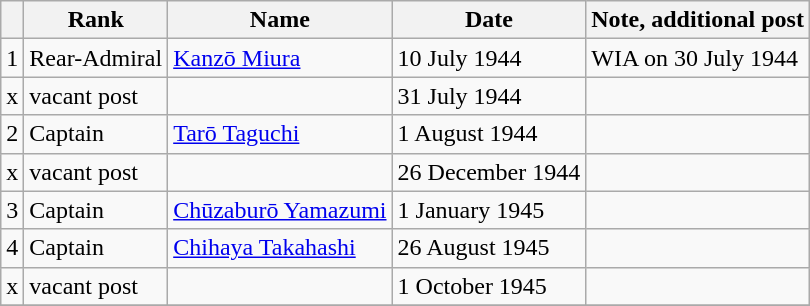<table class=wikitable>
<tr>
<th></th>
<th>Rank</th>
<th>Name</th>
<th>Date</th>
<th>Note, additional post</th>
</tr>
<tr>
<td>1</td>
<td>Rear-Admiral</td>
<td><a href='#'>Kanzō Miura</a></td>
<td>10 July 1944</td>
<td>WIA on 30 July 1944</td>
</tr>
<tr>
<td>x</td>
<td>vacant post</td>
<td></td>
<td>31 July 1944</td>
<td></td>
</tr>
<tr>
<td>2</td>
<td>Captain</td>
<td><a href='#'>Tarō Taguchi</a></td>
<td>1 August 1944</td>
<td></td>
</tr>
<tr>
<td>x</td>
<td>vacant post</td>
<td></td>
<td>26 December 1944</td>
<td></td>
</tr>
<tr>
<td>3</td>
<td>Captain</td>
<td><a href='#'>Chūzaburō Yamazumi</a></td>
<td>1 January 1945</td>
<td></td>
</tr>
<tr>
<td>4</td>
<td>Captain</td>
<td><a href='#'>Chihaya Takahashi</a></td>
<td>26 August 1945</td>
<td></td>
</tr>
<tr>
<td>x</td>
<td>vacant post</td>
<td></td>
<td>1 October 1945</td>
<td></td>
</tr>
<tr>
</tr>
</table>
